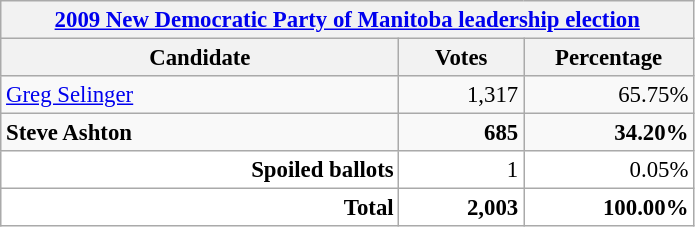<table class="wikitable" style="font-size: 95%;">
<tr>
<th colspan="3"><a href='#'>2009 New Democratic Party of Manitoba leadership election</a></th>
</tr>
<tr>
<th style="width: 17em">Candidate</th>
<th style="width: 5em">Votes</th>
<th style="width: 7em">Percentage</th>
</tr>
<tr>
<td><a href='#'>Greg Selinger</a></td>
<td align="right">1,317</td>
<td align="right">65.75%</td>
</tr>
<tr>
<td><strong>Steve Ashton</strong></td>
<td align="right"><strong>685</strong></td>
<td align="right"><strong>34.20%</strong></td>
</tr>
<tr bgcolor="white">
<td align="right"><strong>Spoiled ballots</strong></td>
<td align="right">1</td>
<td align="right">0.05%</td>
</tr>
<tr bgcolor="white">
<td align="right"><strong>Total</strong></td>
<td align="right"><strong>2,003</strong></td>
<td align="right"><strong>100.00%</strong></td>
</tr>
</table>
